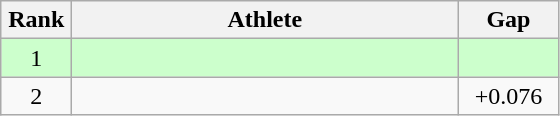<table class=wikitable style="text-align:center">
<tr>
<th width=40>Rank</th>
<th width=250>Athlete</th>
<th width=60>Gap</th>
</tr>
<tr bgcolor="ccffcc">
<td>1</td>
<td align=left></td>
<td></td>
</tr>
<tr>
<td>2</td>
<td align=left></td>
<td>+0.076</td>
</tr>
</table>
